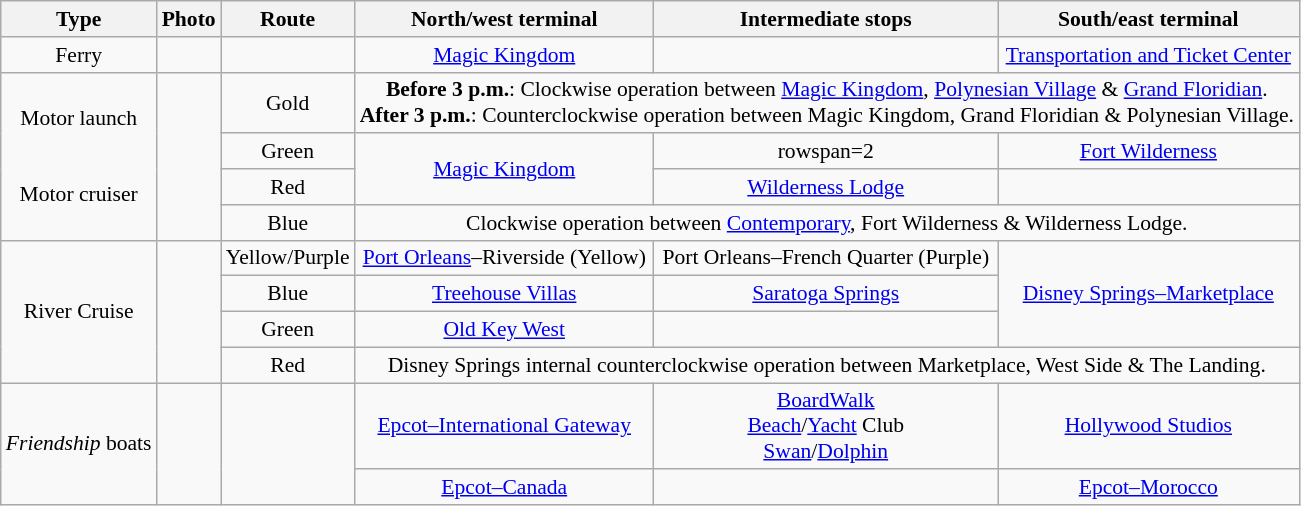<table class=wikitable style="font-size: 90%;" |>
<tr>
<th>Type</th>
<th>Photo</th>
<th>Route</th>
<th>North/west terminal</th>
<th>Intermediate stops</th>
<th>South/east terminal</th>
</tr>
<tr align=center>
<td>Ferry<br></td>
<td></td>
<td></td>
<td><a href='#'>Magic Kingdom</a></td>
<td></td>
<td><a href='#'>Transportation and Ticket Center</a></td>
</tr>
<tr align=center>
<td rowspan=4>Motor launch<br><br><br>Motor cruiser<br></td>
<td rowspan=4> </td>
<td>Gold<br></td>
<td colspan=3><strong>Before 3 p.m.</strong>: Clockwise operation between <a href='#'>Magic Kingdom</a>, <a href='#'>Polynesian Village</a> & <a href='#'>Grand Floridian</a>.<br><strong>After 3 p.m.</strong>: Counterclockwise operation between Magic Kingdom, Grand Floridian & Polynesian Village.</td>
</tr>
<tr align=center>
<td>Green<br></td>
<td rowspan=2><a href='#'>Magic Kingdom</a></td>
<td>rowspan=2 </td>
<td><a href='#'>Fort Wilderness</a></td>
</tr>
<tr align=center>
<td>Red<br></td>
<td><a href='#'>Wilderness Lodge</a></td>
</tr>
<tr align=center>
<td>Blue<br></td>
<td colspan=3>Clockwise operation between <a href='#'>Contemporary</a>, Fort Wilderness & Wilderness Lodge.</td>
</tr>
<tr align=center>
<td rowspan=4>River Cruise<br></td>
<td rowspan=4></td>
<td>Yellow/Purple</td>
<td><a href='#'>Port Orleans</a>–Riverside (Yellow)</td>
<td>Port Orleans–French Quarter (Purple)</td>
<td rowspan=3><a href='#'>Disney Springs–Marketplace</a></td>
</tr>
<tr align=center>
<td>Blue</td>
<td><a href='#'>Treehouse Villas</a></td>
<td><a href='#'>Saratoga Springs</a></td>
</tr>
<tr align=center>
<td>Green</td>
<td><a href='#'>Old Key West</a></td>
<td></td>
</tr>
<tr align=center>
<td>Red</td>
<td colspan=3>Disney Springs internal counterclockwise operation between Marketplace, West Side & The Landing.</td>
</tr>
<tr align=center>
<td rowspan=3><em>Friendship</em> boats<br></td>
<td rowspan=3></td>
<td rowspan=3></td>
<td><a href='#'>Epcot–International Gateway</a></td>
<td><a href='#'>BoardWalk</a><br><a href='#'>Beach</a>/<a href='#'>Yacht</a> Club<br><a href='#'>Swan</a>/<a href='#'>Dolphin</a></td>
<td><a href='#'>Hollywood Studios</a></td>
</tr>
<tr align=center>
<td><a href='#'>Epcot–Canada</a></td>
<td></td>
<td><a href='#'>Epcot–Morocco</a></td>
</tr>
</table>
